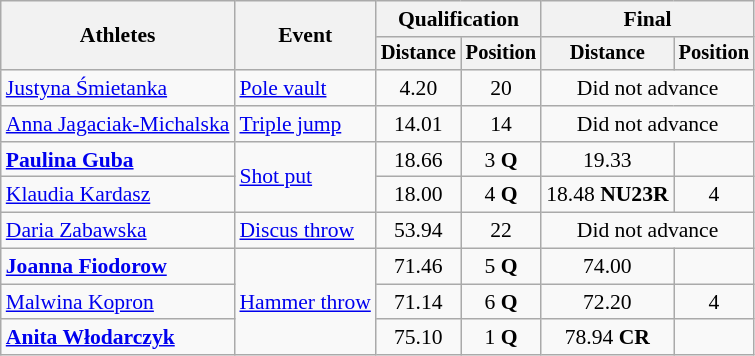<table class=wikitable style="font-size:90%">
<tr>
<th rowspan="2">Athletes</th>
<th rowspan="2">Event</th>
<th colspan="2">Qualification</th>
<th colspan="2">Final</th>
</tr>
<tr style="font-size:95%">
<th>Distance</th>
<th>Position</th>
<th>Distance</th>
<th>Position</th>
</tr>
<tr>
<td><a href='#'>Justyna Śmietanka</a></td>
<td><a href='#'>Pole vault</a></td>
<td align=center>4.20</td>
<td align=center>20</td>
<td align=center colspan=2>Did not advance</td>
</tr>
<tr>
<td><a href='#'>Anna Jagaciak-Michalska</a></td>
<td><a href='#'>Triple jump</a></td>
<td align=center>14.01</td>
<td align=center>14</td>
<td align=center colspan=2>Did not advance</td>
</tr>
<tr>
<td><strong><a href='#'>Paulina Guba</a></strong></td>
<td rowspan=2><a href='#'>Shot put</a></td>
<td align=center>18.66</td>
<td align=center>3 <strong>Q</strong></td>
<td align=center>19.33</td>
<td align=center></td>
</tr>
<tr>
<td><a href='#'>Klaudia Kardasz</a></td>
<td align=center>18.00</td>
<td align=center>4 <strong>Q</strong></td>
<td align=center>18.48 <strong>NU23R</strong></td>
<td align=center>4</td>
</tr>
<tr>
<td><a href='#'>Daria Zabawska</a></td>
<td><a href='#'>Discus throw</a></td>
<td align=center>53.94</td>
<td align=center>22</td>
<td align=center colspan=2>Did not advance</td>
</tr>
<tr>
<td><strong><a href='#'>Joanna Fiodorow</a></strong></td>
<td rowspan=3><a href='#'>Hammer throw</a></td>
<td align=center>71.46</td>
<td align=center>5 <strong>Q</strong></td>
<td align=center>74.00</td>
<td align=center></td>
</tr>
<tr>
<td><a href='#'>Malwina Kopron</a></td>
<td align=center>71.14</td>
<td align=center>6 <strong>Q</strong></td>
<td align=center>72.20</td>
<td align=center>4</td>
</tr>
<tr>
<td><strong><a href='#'>Anita Włodarczyk</a></strong></td>
<td align=center>75.10</td>
<td align=center>1 <strong>Q</strong></td>
<td align=center>78.94 <strong>CR</strong></td>
<td align=center></td>
</tr>
</table>
